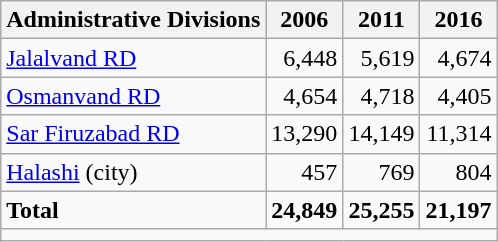<table class="wikitable">
<tr>
<th>Administrative Divisions</th>
<th>2006</th>
<th>2011</th>
<th>2016</th>
</tr>
<tr>
<td><a href='#'>Jalalvand RD</a></td>
<td style="text-align: right;">6,448</td>
<td style="text-align: right;">5,619</td>
<td style="text-align: right;">4,674</td>
</tr>
<tr>
<td><a href='#'>Osmanvand RD</a></td>
<td style="text-align: right;">4,654</td>
<td style="text-align: right;">4,718</td>
<td style="text-align: right;">4,405</td>
</tr>
<tr>
<td><a href='#'>Sar Firuzabad RD</a></td>
<td style="text-align: right;">13,290</td>
<td style="text-align: right;">14,149</td>
<td style="text-align: right;">11,314</td>
</tr>
<tr>
<td><a href='#'>Halashi</a> (city)</td>
<td style="text-align: right;">457</td>
<td style="text-align: right;">769</td>
<td style="text-align: right;">804</td>
</tr>
<tr>
<td><strong>Total</strong></td>
<td style="text-align: right;"><strong>24,849</strong></td>
<td style="text-align: right;"><strong>25,255</strong></td>
<td style="text-align: right;"><strong>21,197</strong></td>
</tr>
<tr>
<td colspan=4></td>
</tr>
</table>
